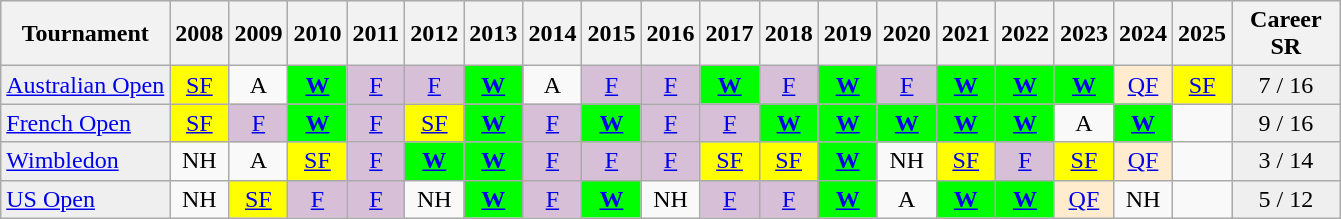<table class="wikitable" style="text-align:center;font-size:100%">
<tr style="background:#efefef;">
<th>Tournament</th>
<th>2008</th>
<th>2009</th>
<th>2010</th>
<th>2011</th>
<th>2012</th>
<th>2013</th>
<th>2014</th>
<th>2015</th>
<th>2016</th>
<th>2017</th>
<th>2018</th>
<th>2019</th>
<th>2020</th>
<th>2021</th>
<th>2022</th>
<th>2023</th>
<th>2024</th>
<th>2025</th>
<th style="width:65px;">Career SR</th>
</tr>
<tr>
<td style="background:#efefef; text-align:left;"><a href='#'>Australian Open</a></td>
<td style="text-align:center; background:yellow;"><a href='#'>SF</a></td>
<td style="text-align:center;">A</td>
<td style="text-align:center; background:lime;"><strong><a href='#'>W</a></strong></td>
<td style="text-align:center; background:thistle;"><a href='#'>F</a></td>
<td style="text-align:center; background:thistle;"><a href='#'>F</a></td>
<td style="text-align:center; background:lime;"><strong><a href='#'>W</a></strong></td>
<td style="text-align:center;">A</td>
<td style="text-align:center; background:thistle;"><a href='#'>F</a></td>
<td style="text-align:center; background:thistle;"><a href='#'>F</a></td>
<td style="text-align:center; background:lime;"><strong><a href='#'>W</a></strong></td>
<td style="text-align:center; background:thistle;"><a href='#'>F</a></td>
<td style="text-align:center; background:lime;"><strong><a href='#'>W</a></strong></td>
<td style="text-align:center; background:thistle;"><a href='#'>F</a></td>
<td style="text-align:center; background:lime;"><strong><a href='#'>W</a></strong></td>
<td style="text-align:center; background:lime;"><strong><a href='#'>W</a></strong></td>
<td style="text-align:center; background:lime;"><strong><a href='#'>W</a></strong></td>
<td style="text-align:center; background:#ffebcd;"><a href='#'>QF</a></td>
<td style="text-align:center; background:yellow;"><a href='#'>SF</a></td>
<td style="text-align:center; background:#efefef;">7 / 16</td>
</tr>
<tr>
<td style="background:#efefef; text-align:left;"><a href='#'>French Open</a></td>
<td style="text-align:center; background:yellow;"><a href='#'>SF</a></td>
<td style="text-align:center; background:thistle;"><a href='#'>F</a></td>
<td style="text-align:center; background:lime;"><strong><a href='#'>W</a></strong></td>
<td style="text-align:center; background:thistle;"><a href='#'>F</a></td>
<td style="text-align:center; background:yellow;"><a href='#'>SF</a></td>
<td style="text-align:center; background:lime;"><strong><a href='#'>W</a></strong></td>
<td style="text-align:center; background:thistle;"><a href='#'>F</a></td>
<td style="text-align:center; background:lime;"><strong><a href='#'>W</a></strong></td>
<td style="text-align:center; background:thistle;"><a href='#'>F</a></td>
<td style="text-align:center; background:thistle;"><a href='#'>F</a></td>
<td style="text-align:center; background:lime;"><strong><a href='#'>W</a></strong></td>
<td style="text-align:center; background:lime;"><strong><a href='#'>W</a></strong></td>
<td style="text-align:center; background:lime;"><strong><a href='#'>W</a></strong></td>
<td style="text-align:center; background:lime;"><strong><a href='#'>W</a></strong></td>
<td style="text-align:center; background:lime;"><strong><a href='#'>W</a></strong></td>
<td>A</td>
<td style="text-align:center; background:lime;"><strong><a href='#'>W</a></strong></td>
<td></td>
<td style="text-align:center; background:#efefef;">9 / 16</td>
</tr>
<tr>
<td style="background:#efefef; text-align:left;"><a href='#'>Wimbledon</a></td>
<td style="text-align:center;">NH</td>
<td style="text-align:center;">A</td>
<td style="text-align:center; background:yellow;"><a href='#'>SF</a></td>
<td style="text-align:center; background:thistle;"><a href='#'>F</a></td>
<td style="text-align:center; background:lime;"><strong><a href='#'>W</a></strong></td>
<td style="text-align:center; background:lime;"><strong><a href='#'>W</a></strong></td>
<td style="text-align:center; background:thistle;"><a href='#'>F</a></td>
<td style="text-align:center; background:thistle;"><a href='#'>F</a></td>
<td style="text-align:center; background:thistle;"><a href='#'>F</a></td>
<td style="text-align:center; background:yellow;"><a href='#'>SF</a></td>
<td style="text-align:center; background:yellow;"><a href='#'>SF</a></td>
<td style="text-align:center; background:lime;"><strong><a href='#'>W</a></strong></td>
<td style="text-align:center;">NH</td>
<td style="text-align:center; background:yellow;"><a href='#'>SF</a></td>
<td style="text-align:center; background:thistle;"><a href='#'>F</a></td>
<td style="text-align:center; background:yellow;"><a href='#'>SF</a></td>
<td style="text-align:center; background:#ffebcd;"><a href='#'>QF</a></td>
<td></td>
<td style="text-align:center; background:#efefef;">3 / 14</td>
</tr>
<tr>
<td style="background:#efefef; text-align:left;"><a href='#'>US Open</a></td>
<td style="text-align:center;">NH</td>
<td style="text-align:center; background:yellow;"><a href='#'>SF</a></td>
<td style="text-align:center; background:thistle;"><a href='#'>F</a></td>
<td style="text-align:center; background:thistle;"><a href='#'>F</a></td>
<td style="text-align:center;">NH</td>
<td style="text-align:center; background:lime;"><strong><a href='#'>W</a></strong></td>
<td style="text-align:center; background:thistle;"><a href='#'>F</a></td>
<td style="text-align:center; background:lime;"><strong><a href='#'>W</a></strong></td>
<td style="text-align:center;">NH</td>
<td style="text-align:center; background:thistle;"><a href='#'>F</a></td>
<td style="text-align:center; background:thistle;"><a href='#'>F</a></td>
<td style="text-align:center; background:lime;"><strong><a href='#'>W</a></strong></td>
<td style="text-align:center;">A</td>
<td style="text-align:center; background:lime;"><strong><a href='#'>W</a></strong></td>
<td style="text-align:center; background:lime;"><strong><a href='#'>W</a></strong></td>
<td style="text-align:center; background:#ffebcd;"><a href='#'>QF</a></td>
<td>NH</td>
<td></td>
<td style="text-align:center; background:#efefef;">5 / 12</td>
</tr>
</table>
